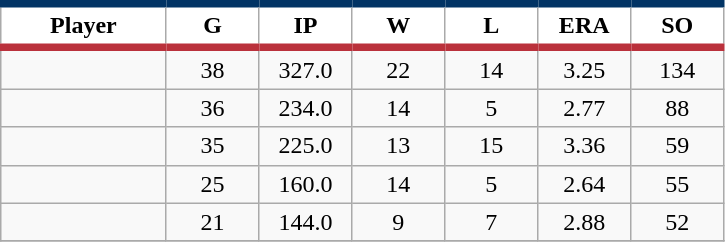<table class="wikitable sortable">
<tr>
<th style="background:#FFFFFF; border-top:#023465 5px solid; border-bottom:#ba313c 5px solid;" width="16%">Player</th>
<th style="background:#FFFFFF; border-top:#023465 5px solid; border-bottom:#ba313c 5px solid;" width="9%">G</th>
<th style="background:#FFFFFF; border-top:#023465 5px solid; border-bottom:#ba313c 5px solid;" width="9%">IP</th>
<th style="background:#FFFFFF; border-top:#023465 5px solid; border-bottom:#ba313c 5px solid;" width="9%">W</th>
<th style="background:#FFFFFF; border-top:#023465 5px solid; border-bottom:#ba313c 5px solid;" width="9%">L</th>
<th style="background:#FFFFFF; border-top:#023465 5px solid; border-bottom:#ba313c 5px solid;" width="9%">ERA</th>
<th style="background:#FFFFFF; border-top:#023465 5px solid; border-bottom:#ba313c 5px solid;" width="9%">SO</th>
</tr>
<tr align="center">
<td></td>
<td>38</td>
<td>327.0</td>
<td>22</td>
<td>14</td>
<td>3.25</td>
<td>134</td>
</tr>
<tr align="center">
<td></td>
<td>36</td>
<td>234.0</td>
<td>14</td>
<td>5</td>
<td>2.77</td>
<td>88</td>
</tr>
<tr align="center">
<td></td>
<td>35</td>
<td>225.0</td>
<td>13</td>
<td>15</td>
<td>3.36</td>
<td>59</td>
</tr>
<tr align="center">
<td></td>
<td>25</td>
<td>160.0</td>
<td>14</td>
<td>5</td>
<td>2.64</td>
<td>55</td>
</tr>
<tr align="center">
<td></td>
<td>21</td>
<td>144.0</td>
<td>9</td>
<td>7</td>
<td>2.88</td>
<td>52</td>
</tr>
<tr align="center">
</tr>
</table>
